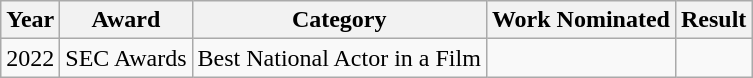<table class="wikitable">
<tr>
<th>Year</th>
<th>Award</th>
<th>Category</th>
<th>Work Nominated</th>
<th>Result</th>
</tr>
<tr>
<td>2022</td>
<td>SEC Awards</td>
<td>Best National Actor in a Film</td>
<td></td>
<td></td>
</tr>
</table>
